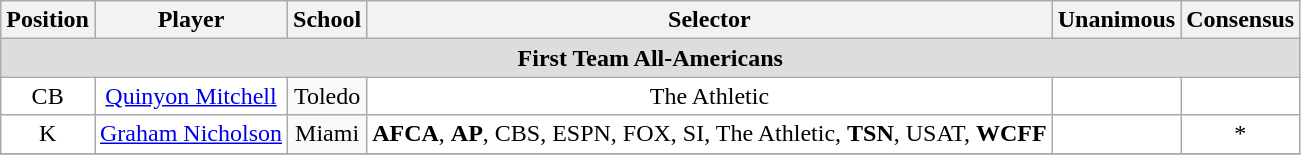<table class="wikitable" border="0">
<tr>
<th>Position</th>
<th>Player</th>
<th>School</th>
<th>Selector</th>
<th>Unanimous</th>
<th>Consensus</th>
</tr>
<tr>
<td colspan="6" style="text-align:center; background:#ddd;"><strong>First Team All-Americans</strong></td>
</tr>
<tr style="text-align:center;">
<td style="background:white">CB</td>
<td style="background:white"><a href='#'>Quinyon Mitchell</a></td>
<td style=>Toledo</td>
<td style="background:white">The Athletic</td>
<td style="background:white"></td>
<td style="background:white"></td>
</tr>
<tr style="text-align:center;">
<td style="background:white">K</td>
<td style="background:white"><a href='#'>Graham Nicholson</a></td>
<td style=>Miami</td>
<td style="background:white"><strong>AFCA</strong>, <strong>AP</strong>, CBS, ESPN, FOX, SI, The Athletic, <strong>TSN</strong>, USAT, <strong>WCFF</strong></td>
<td style="background:white"></td>
<td style="background:white">*</td>
</tr>
<tr>
</tr>
</table>
